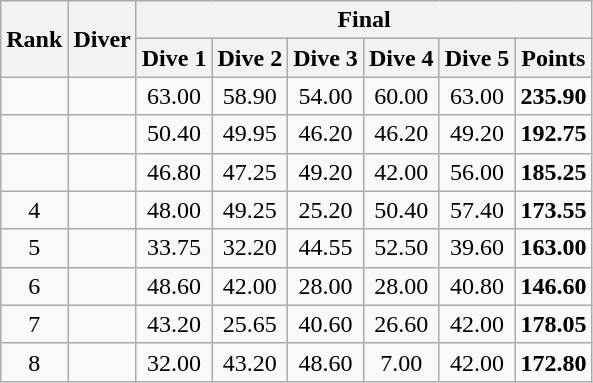<table class="wikitable sortable"  style="text-align:center">
<tr>
<th rowspan="2" data-sort-type=number>Rank</th>
<th rowspan="2">Diver</th>
<th colspan="7">Final</th>
</tr>
<tr>
<th>Dive 1</th>
<th>Dive 2</th>
<th>Dive 3</th>
<th>Dive 4</th>
<th>Dive 5</th>
<th>Points</th>
</tr>
<tr>
<td></td>
<td align="left"></td>
<td>63.00</td>
<td>58.90</td>
<td>54.00</td>
<td>60.00</td>
<td>63.00</td>
<td><strong>235.90</strong></td>
</tr>
<tr>
<td></td>
<td align="left"></td>
<td>50.40</td>
<td>49.95</td>
<td>46.20</td>
<td>46.20</td>
<td>49.20</td>
<td><strong>192.75</strong></td>
</tr>
<tr>
<td></td>
<td align="left"></td>
<td>46.80</td>
<td>47.25</td>
<td>49.20</td>
<td>42.00</td>
<td>56.00</td>
<td><strong>185.25</strong></td>
</tr>
<tr>
<td>4</td>
<td align="left"></td>
<td>48.00</td>
<td>49.25</td>
<td>25.20</td>
<td>50.40</td>
<td>57.40</td>
<td><strong>173.55</strong></td>
</tr>
<tr>
<td>5</td>
<td align="left"></td>
<td>33.75</td>
<td>32.20</td>
<td>44.55</td>
<td>52.50</td>
<td>39.60</td>
<td><strong>163.00</strong></td>
</tr>
<tr>
<td>6</td>
<td align="left"></td>
<td>48.60</td>
<td>42.00</td>
<td>28.00</td>
<td>28.00</td>
<td>40.80</td>
<td><strong>146.60</strong></td>
</tr>
<tr>
<td>7</td>
<td align="left"></td>
<td>43.20</td>
<td>25.65</td>
<td>40.60</td>
<td>26.60</td>
<td>42.00</td>
<td><strong>178.05</strong></td>
</tr>
<tr>
<td>8</td>
<td align="left"></td>
<td>32.00</td>
<td>43.20</td>
<td>48.60</td>
<td>7.00</td>
<td>42.00</td>
<td><strong>172.80</strong></td>
</tr>
</table>
